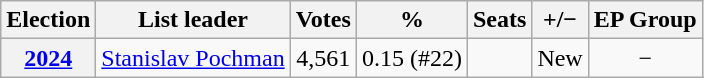<table class="wikitable" style=text-align:center;">
<tr>
<th>Election</th>
<th>List leader</th>
<th>Votes</th>
<th>%</th>
<th>Seats</th>
<th>+/−</th>
<th>EP Group</th>
</tr>
<tr>
<th><a href='#'>2024</a></th>
<td><a href='#'>Stanislav Pochman</a></td>
<td>4,561</td>
<td>0.15 (#22)</td>
<td></td>
<td>New</td>
<td>−</td>
</tr>
</table>
